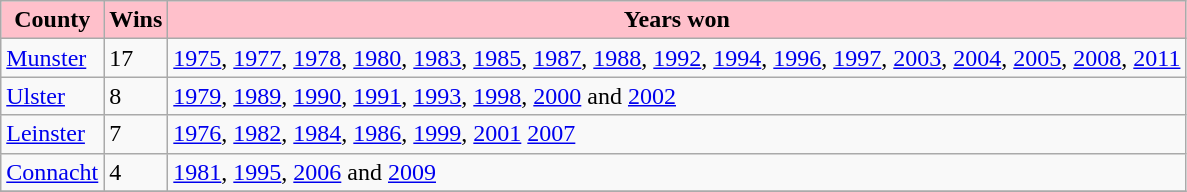<table class="wikitable">
<tr>
<th style="background:pink;">County</th>
<th style="background:pink;">Wins</th>
<th style="background:pink;">Years won</th>
</tr>
<tr>
<td><a href='#'>Munster</a></td>
<td>17</td>
<td><a href='#'>1975</a>, <a href='#'>1977</a>, <a href='#'>1978</a>, <a href='#'>1980</a>, <a href='#'>1983</a>, <a href='#'>1985</a>, <a href='#'>1987</a>, <a href='#'>1988</a>, <a href='#'>1992</a>, <a href='#'>1994</a>, <a href='#'>1996</a>, <a href='#'>1997</a>, <a href='#'>2003</a>, <a href='#'>2004</a>, <a href='#'>2005</a>, <a href='#'>2008</a>, <a href='#'>2011</a></td>
</tr>
<tr>
<td><a href='#'>Ulster</a></td>
<td>8</td>
<td><a href='#'>1979</a>, <a href='#'>1989</a>, <a href='#'>1990</a>, <a href='#'>1991</a>, <a href='#'>1993</a>, <a href='#'>1998</a>, <a href='#'>2000</a> and <a href='#'>2002</a></td>
</tr>
<tr>
<td><a href='#'>Leinster</a></td>
<td>7</td>
<td><a href='#'>1976</a>, <a href='#'>1982</a>, <a href='#'>1984</a>, <a href='#'>1986</a>, <a href='#'>1999</a>, <a href='#'>2001</a> <a href='#'>2007</a></td>
</tr>
<tr>
<td><a href='#'>Connacht</a></td>
<td>4</td>
<td><a href='#'>1981</a>, <a href='#'>1995</a>, <a href='#'>2006</a> and <a href='#'>2009</a></td>
</tr>
<tr>
</tr>
</table>
